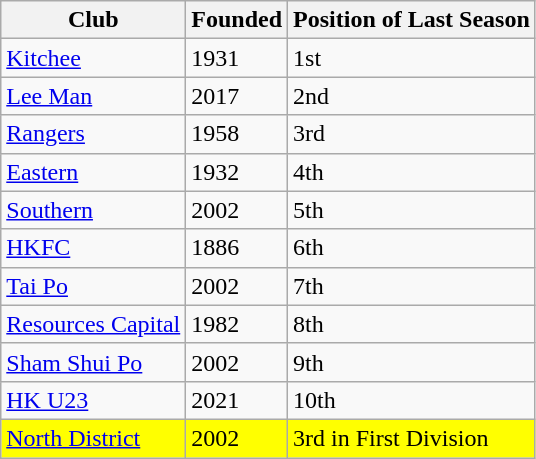<table class="wikitable sortable">
<tr>
<th>Club</th>
<th>Founded</th>
<th>Position of Last Season <br></th>
</tr>
<tr>
<td><a href='#'>Kitchee</a></td>
<td>1931</td>
<td>1st</td>
</tr>
<tr>
<td><a href='#'>Lee Man</a></td>
<td>2017</td>
<td>2nd</td>
</tr>
<tr>
<td><a href='#'>Rangers</a></td>
<td>1958</td>
<td>3rd</td>
</tr>
<tr>
<td><a href='#'>Eastern</a></td>
<td>1932</td>
<td>4th</td>
</tr>
<tr>
<td><a href='#'>Southern</a></td>
<td>2002</td>
<td>5th</td>
</tr>
<tr>
<td><a href='#'>HKFC</a></td>
<td>1886</td>
<td>6th</td>
</tr>
<tr>
<td><a href='#'>Tai Po</a></td>
<td>2002</td>
<td>7th</td>
</tr>
<tr>
<td><a href='#'>Resources Capital</a></td>
<td>1982</td>
<td>8th</td>
</tr>
<tr>
<td><a href='#'>Sham Shui Po</a></td>
<td>2002</td>
<td>9th</td>
</tr>
<tr>
<td><a href='#'>HK U23</a></td>
<td>2021</td>
<td>10th</td>
</tr>
<tr style="background:yellow;">
<td><a href='#'>North District</a></td>
<td>2002</td>
<td>3rd in First Division</td>
</tr>
</table>
